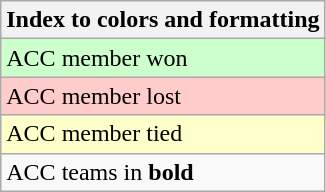<table class="wikitable">
<tr>
<th>Index to colors and formatting</th>
</tr>
<tr style="background:#cfc;">
<td>ACC member won</td>
</tr>
<tr style="background:#fcc;">
<td>ACC member lost</td>
</tr>
<tr style="background:#ffc;">
<td>ACC member tied</td>
</tr>
<tr>
<td>ACC teams in <strong>bold</strong></td>
</tr>
</table>
